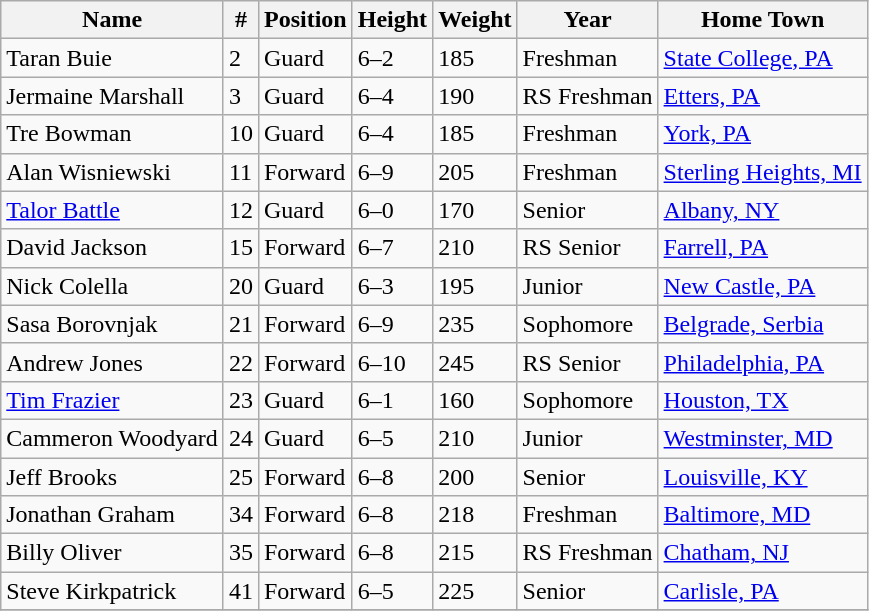<table class="wikitable" style">
<tr>
<th>Name</th>
<th>#</th>
<th>Position</th>
<th>Height</th>
<th>Weight</th>
<th>Year</th>
<th>Home Town</th>
</tr>
<tr>
<td>Taran Buie</td>
<td>2</td>
<td>Guard</td>
<td>6–2</td>
<td>185</td>
<td>Freshman</td>
<td><a href='#'>State College, PA</a></td>
</tr>
<tr>
<td>Jermaine Marshall</td>
<td>3</td>
<td>Guard</td>
<td>6–4</td>
<td>190</td>
<td>RS Freshman</td>
<td><a href='#'>Etters, PA</a></td>
</tr>
<tr>
<td>Tre Bowman</td>
<td>10</td>
<td>Guard</td>
<td>6–4</td>
<td>185</td>
<td>Freshman</td>
<td><a href='#'>York, PA</a></td>
</tr>
<tr>
<td>Alan Wisniewski</td>
<td>11</td>
<td>Forward</td>
<td>6–9</td>
<td>205</td>
<td>Freshman</td>
<td><a href='#'>Sterling Heights, MI</a></td>
</tr>
<tr>
<td><a href='#'>Talor Battle</a></td>
<td>12</td>
<td>Guard</td>
<td>6–0</td>
<td>170</td>
<td>Senior</td>
<td><a href='#'>Albany, NY</a></td>
</tr>
<tr>
<td>David Jackson</td>
<td>15</td>
<td>Forward</td>
<td>6–7</td>
<td>210</td>
<td>RS Senior</td>
<td><a href='#'>Farrell, PA</a></td>
</tr>
<tr>
<td>Nick Colella</td>
<td>20</td>
<td>Guard</td>
<td>6–3</td>
<td>195</td>
<td>Junior</td>
<td><a href='#'>New Castle, PA</a></td>
</tr>
<tr>
<td>Sasa Borovnjak</td>
<td>21</td>
<td>Forward</td>
<td>6–9</td>
<td>235</td>
<td>Sophomore</td>
<td><a href='#'>Belgrade, Serbia</a></td>
</tr>
<tr>
<td>Andrew Jones</td>
<td>22</td>
<td>Forward</td>
<td>6–10</td>
<td>245</td>
<td>RS Senior</td>
<td><a href='#'>Philadelphia, PA</a></td>
</tr>
<tr>
<td><a href='#'>Tim Frazier</a></td>
<td>23</td>
<td>Guard</td>
<td>6–1</td>
<td>160</td>
<td>Sophomore</td>
<td><a href='#'>Houston, TX</a></td>
</tr>
<tr>
<td>Cammeron Woodyard</td>
<td>24</td>
<td>Guard</td>
<td>6–5</td>
<td>210</td>
<td>Junior</td>
<td><a href='#'>Westminster, MD</a></td>
</tr>
<tr>
<td>Jeff Brooks</td>
<td>25</td>
<td>Forward</td>
<td>6–8</td>
<td>200</td>
<td>Senior</td>
<td><a href='#'>Louisville, KY</a></td>
</tr>
<tr>
<td>Jonathan Graham</td>
<td>34</td>
<td>Forward</td>
<td>6–8</td>
<td>218</td>
<td>Freshman</td>
<td><a href='#'>Baltimore, MD</a></td>
</tr>
<tr>
<td>Billy Oliver</td>
<td>35</td>
<td>Forward</td>
<td>6–8</td>
<td>215</td>
<td>RS Freshman</td>
<td><a href='#'>Chatham, NJ</a></td>
</tr>
<tr>
<td>Steve Kirkpatrick</td>
<td>41</td>
<td>Forward</td>
<td>6–5</td>
<td>225</td>
<td>Senior</td>
<td><a href='#'>Carlisle, PA</a></td>
</tr>
<tr>
</tr>
</table>
